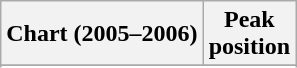<table class="wikitable plainrowheaders" style="text-align:center">
<tr>
<th scope="col">Chart (2005–2006)</th>
<th scope="col">Peak<br>position</th>
</tr>
<tr>
</tr>
<tr>
</tr>
</table>
